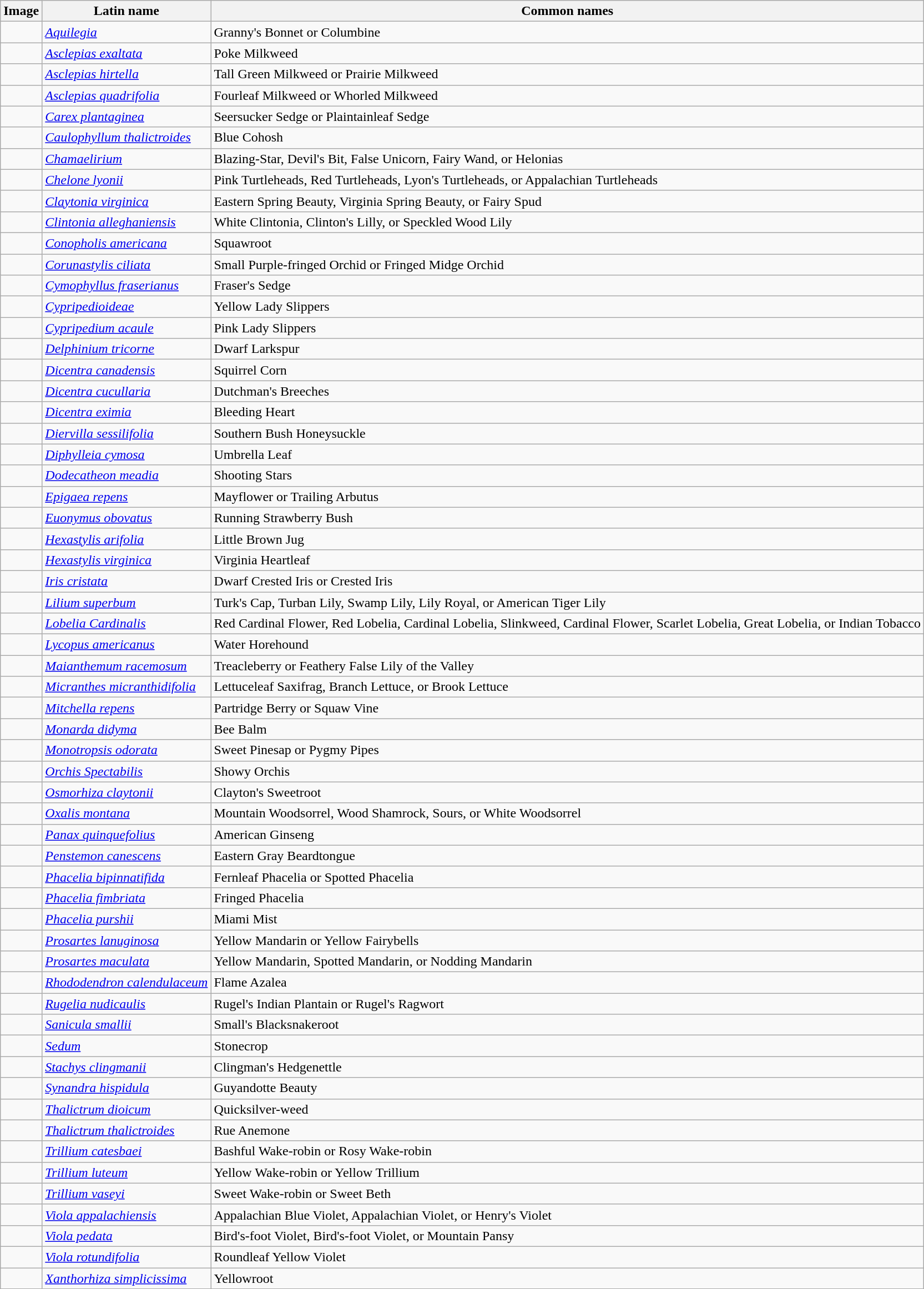<table class="wikitable" style="width=100%">
<tr>
<th>Image</th>
<th>Latin name</th>
<th>Common names</th>
</tr>
<tr>
<td></td>
<td><em><a href='#'>Aquilegia</a></em></td>
<td>Granny's Bonnet or Columbine</td>
</tr>
<tr>
<td></td>
<td><a href='#'><em>Asclepias exaltata</em></a></td>
<td>Poke Milkweed</td>
</tr>
<tr>
<td></td>
<td><em><a href='#'>Asclepias hirtella</a></em></td>
<td>Tall Green Milkweed or Prairie Milkweed</td>
</tr>
<tr>
<td></td>
<td><em><a href='#'>Asclepias quadrifolia</a></em></td>
<td>Fourleaf Milkweed or Whorled Milkweed</td>
</tr>
<tr>
<td></td>
<td><em><a href='#'>Carex plantaginea</a></em></td>
<td>Seersucker Sedge or Plaintainleaf Sedge</td>
</tr>
<tr>
<td></td>
<td><em><a href='#'>Caulophyllum thalictroides</a></em></td>
<td>Blue Cohosh</td>
</tr>
<tr>
<td></td>
<td><em><a href='#'>Chamaelirium</a></em></td>
<td>Blazing-Star, Devil's Bit, False Unicorn, Fairy Wand, or Helonias</td>
</tr>
<tr>
<td></td>
<td><em><a href='#'>Chelone lyonii</a></em></td>
<td>Pink Turtleheads, Red Turtleheads, Lyon's Turtleheads, or Appalachian Turtleheads</td>
</tr>
<tr>
<td></td>
<td><em><a href='#'>Claytonia virginica</a></em></td>
<td>Eastern Spring Beauty, Virginia Spring Beauty, or Fairy Spud</td>
</tr>
<tr>
<td></td>
<td><em><a href='#'>Clintonia alleghaniensis</a></em></td>
<td>White Clintonia, Clinton's Lilly, or Speckled Wood Lily</td>
</tr>
<tr>
<td></td>
<td><em><a href='#'>Conopholis americana</a></em></td>
<td>Squawroot</td>
</tr>
<tr>
<td></td>
<td><em><a href='#'>Corunastylis ciliata</a></em></td>
<td>Small Purple-fringed Orchid or Fringed Midge Orchid</td>
</tr>
<tr>
<td></td>
<td><em><a href='#'>Cymophyllus fraserianus</a></em></td>
<td>Fraser's Sedge</td>
</tr>
<tr>
<td></td>
<td><em><a href='#'>Cypripedioideae</a></em></td>
<td>Yellow Lady Slippers</td>
</tr>
<tr>
<td></td>
<td><a href='#'><em>Cypripedium acaule</em></a></td>
<td>Pink Lady Slippers</td>
</tr>
<tr>
<td></td>
<td><em><a href='#'>Delphinium tricorne</a></em></td>
<td>Dwarf Larkspur</td>
</tr>
<tr>
<td></td>
<td><em><a href='#'>Dicentra canadensis</a></em></td>
<td>Squirrel Corn</td>
</tr>
<tr>
<td></td>
<td><em><a href='#'>Dicentra cucullaria</a></em></td>
<td>Dutchman's Breeches</td>
</tr>
<tr>
<td></td>
<td><em><a href='#'>Dicentra eximia</a></em></td>
<td>Bleeding Heart</td>
</tr>
<tr>
<td></td>
<td><em><a href='#'>Diervilla sessilifolia</a></em></td>
<td>Southern Bush Honeysuckle</td>
</tr>
<tr>
<td></td>
<td><em><a href='#'>Diphylleia cymosa</a></em></td>
<td>Umbrella Leaf</td>
</tr>
<tr>
<td></td>
<td><em><a href='#'>Dodecatheon meadia</a></em></td>
<td>Shooting Stars</td>
</tr>
<tr>
<td></td>
<td><em><a href='#'>Epigaea repens</a></em></td>
<td>Mayflower or Trailing Arbutus</td>
</tr>
<tr>
<td></td>
<td><em><a href='#'>Euonymus obovatus</a></em></td>
<td>Running Strawberry Bush</td>
</tr>
<tr>
<td></td>
<td><em><a href='#'>Hexastylis arifolia</a></em></td>
<td>Little Brown Jug</td>
</tr>
<tr>
<td></td>
<td><em><a href='#'>Hexastylis virginica</a></em></td>
<td>Virginia Heartleaf</td>
</tr>
<tr>
<td></td>
<td><em><a href='#'>Iris cristata</a></em></td>
<td>Dwarf Crested Iris or Crested Iris</td>
</tr>
<tr>
<td></td>
<td><em><a href='#'>Lilium superbum</a></em></td>
<td>Turk's Cap, Turban Lily, Swamp Lily, Lily Royal, or American Tiger Lily</td>
</tr>
<tr>
<td></td>
<td><a href='#'><em>Lobelia Cardinalis</em></a></td>
<td>Red Cardinal Flower, Red Lobelia, Cardinal Lobelia, Slinkweed, Cardinal Flower, Scarlet Lobelia, Great Lobelia, or Indian Tobacco</td>
</tr>
<tr>
<td></td>
<td><em><a href='#'>Lycopus americanus</a></em></td>
<td>Water Horehound</td>
</tr>
<tr>
<td></td>
<td><em><a href='#'>Maianthemum racemosum</a></em></td>
<td>Treacleberry or Feathery False Lily of the Valley</td>
</tr>
<tr>
<td></td>
<td><em><a href='#'>Micranthes micranthidifolia</a></em></td>
<td>Lettuceleaf Saxifrag, Branch Lettuce, or Brook Lettuce</td>
</tr>
<tr>
<td></td>
<td><em><a href='#'>Mitchella repens</a></em></td>
<td>Partridge Berry or Squaw Vine</td>
</tr>
<tr>
<td></td>
<td><em><a href='#'>Monarda didyma</a></em></td>
<td>Bee Balm</td>
</tr>
<tr>
<td></td>
<td><em><a href='#'>Monotropsis odorata</a></em></td>
<td>Sweet Pinesap or Pygmy Pipes</td>
</tr>
<tr>
<td></td>
<td><a href='#'><em>Orchis Spectabilis</em></a></td>
<td>Showy Orchis</td>
</tr>
<tr>
<td></td>
<td><em><a href='#'>Osmorhiza claytonii</a></em></td>
<td>Clayton's Sweetroot</td>
</tr>
<tr>
<td></td>
<td><em><a href='#'>Oxalis montana</a></em></td>
<td>Mountain Woodsorrel, Wood Shamrock, Sours, or White Woodsorrel</td>
</tr>
<tr>
<td></td>
<td><em><a href='#'>Panax quinquefolius</a></em></td>
<td>American Ginseng</td>
</tr>
<tr>
<td></td>
<td><em><a href='#'>Penstemon canescens</a></em></td>
<td>Eastern Gray Beardtongue</td>
</tr>
<tr>
<td></td>
<td><em><a href='#'>Phacelia bipinnatifida</a></em></td>
<td>Fernleaf Phacelia or Spotted Phacelia</td>
</tr>
<tr>
<td></td>
<td><em><a href='#'>Phacelia fimbriata</a></em></td>
<td>Fringed Phacelia</td>
</tr>
<tr>
<td></td>
<td><em><a href='#'>Phacelia purshii</a></em></td>
<td>Miami Mist</td>
</tr>
<tr>
<td></td>
<td><em><a href='#'>Prosartes lanuginosa</a></em></td>
<td>Yellow Mandarin or Yellow Fairybells</td>
</tr>
<tr>
<td></td>
<td><em><a href='#'>Prosartes maculata</a></em></td>
<td>Yellow Mandarin, Spotted Mandarin, or Nodding Mandarin</td>
</tr>
<tr>
<td></td>
<td><em><a href='#'>Rhododendron calendulaceum</a></em></td>
<td>Flame Azalea</td>
</tr>
<tr>
<td></td>
<td><em><a href='#'>Rugelia nudicaulis</a></em></td>
<td>Rugel's Indian Plantain or Rugel's Ragwort</td>
</tr>
<tr>
<td></td>
<td><em><a href='#'>Sanicula smallii</a></em></td>
<td>Small's Blacksnakeroot</td>
</tr>
<tr>
<td></td>
<td><em><a href='#'>Sedum</a></em></td>
<td>Stonecrop</td>
</tr>
<tr>
<td></td>
<td><em><a href='#'>Stachys clingmanii</a></em></td>
<td>Clingman's Hedgenettle</td>
</tr>
<tr>
<td></td>
<td><em><a href='#'>Synandra hispidula</a></em></td>
<td>Guyandotte Beauty</td>
</tr>
<tr>
<td></td>
<td><em><a href='#'>Thalictrum dioicum</a></em></td>
<td>Quicksilver-weed</td>
</tr>
<tr>
<td></td>
<td><em><a href='#'>Thalictrum thalictroides</a></em></td>
<td>Rue Anemone</td>
</tr>
<tr>
<td></td>
<td><em><a href='#'>Trillium catesbaei</a></em></td>
<td>Bashful Wake-robin or Rosy Wake-robin</td>
</tr>
<tr>
<td></td>
<td><em><a href='#'>Trillium luteum</a></em></td>
<td>Yellow Wake-robin or Yellow Trillium</td>
</tr>
<tr>
<td></td>
<td><em><a href='#'>Trillium vaseyi</a></em></td>
<td>Sweet Wake-robin or Sweet Beth</td>
</tr>
<tr>
<td></td>
<td><em><a href='#'>Viola appalachiensis</a></em></td>
<td>Appalachian Blue Violet, Appalachian Violet, or Henry's Violet</td>
</tr>
<tr>
<td></td>
<td><em><a href='#'>Viola pedata</a></em></td>
<td>Bird's-foot Violet, Bird's-foot Violet, or Mountain Pansy</td>
</tr>
<tr>
<td></td>
<td><em><a href='#'>Viola rotundifolia</a></em></td>
<td>Roundleaf Yellow Violet</td>
</tr>
<tr>
<td></td>
<td><em><a href='#'>Xanthorhiza simplicissima</a></em></td>
<td>Yellowroot</td>
</tr>
</table>
